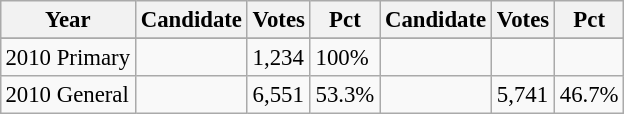<table class="wikitable" style="margin:0.5em ; font-size:95%">
<tr>
<th>Year</th>
<th>Candidate</th>
<th>Votes</th>
<th>Pct</th>
<th>Candidate</th>
<th>Votes</th>
<th>Pct</th>
</tr>
<tr>
</tr>
<tr>
<td>2010 Primary</td>
<td></td>
<td>1,234</td>
<td>100%</td>
<td></td>
<td></td>
<td></td>
</tr>
<tr>
<td>2010 General</td>
<td></td>
<td>6,551</td>
<td>53.3%</td>
<td></td>
<td>5,741</td>
<td>46.7%</td>
</tr>
</table>
